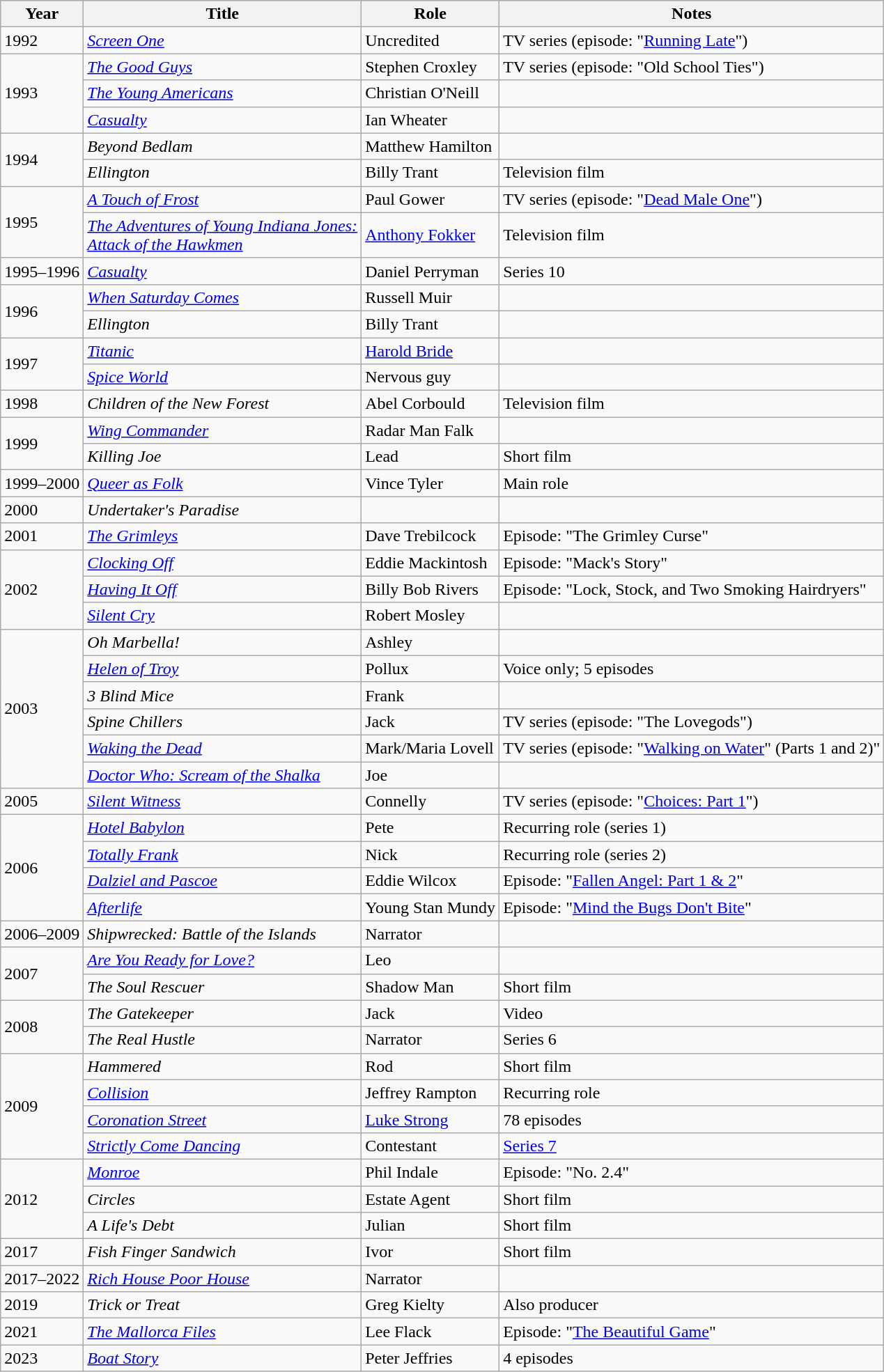<table class="wikitable">
<tr>
<th>Year</th>
<th>Title</th>
<th>Role</th>
<th>Notes</th>
</tr>
<tr>
<td>1992</td>
<td><em><a href='#'>Screen One</a></em></td>
<td>Uncredited</td>
<td>TV series (episode: "<a href='#'>Running Late</a>")</td>
</tr>
<tr>
<td rowspan="3">1993</td>
<td><em><a href='#'>The Good Guys</a></em></td>
<td>Stephen Croxley</td>
<td>TV series (episode: "Old School Ties")</td>
</tr>
<tr>
<td><em><a href='#'>The Young Americans</a></em></td>
<td>Christian O'Neill</td>
<td></td>
</tr>
<tr>
<td><em><a href='#'>Casualty</a></em></td>
<td>Ian Wheater</td>
<td></td>
</tr>
<tr>
<td rowspan="2">1994</td>
<td><em>Beyond Bedlam</em></td>
<td>Matthew Hamilton</td>
<td></td>
</tr>
<tr>
<td><em>Ellington</em></td>
<td>Billy Trant</td>
<td>Television film</td>
</tr>
<tr>
<td rowspan="2">1995</td>
<td><em><a href='#'>A Touch of Frost</a></em></td>
<td>Paul Gower</td>
<td>TV series (episode: "<a href='#'>Dead Male One</a>")</td>
</tr>
<tr>
<td><em><a href='#'>The Adventures of Young Indiana Jones:<br> Attack of the Hawkmen</a></em></td>
<td><a href='#'>Anthony Fokker</a></td>
<td>Television film</td>
</tr>
<tr>
<td>1995–1996</td>
<td><em><a href='#'>Casualty</a></em></td>
<td>Daniel Perryman</td>
<td>Series 10</td>
</tr>
<tr>
<td rowspan="2">1996</td>
<td><em><a href='#'>When Saturday Comes</a></em></td>
<td>Russell Muir</td>
<td></td>
</tr>
<tr>
<td><em>Ellington</em></td>
<td>Billy Trant</td>
<td></td>
</tr>
<tr>
<td rowspan="2">1997</td>
<td><em><a href='#'>Titanic</a></em></td>
<td><a href='#'>Harold Bride</a></td>
<td></td>
</tr>
<tr>
<td><em><a href='#'>Spice World</a></em></td>
<td>Nervous guy</td>
<td></td>
</tr>
<tr>
<td>1998</td>
<td><em>Children of the New Forest</em></td>
<td>Abel Corbould</td>
<td>Television film</td>
</tr>
<tr>
<td rowspan="2">1999</td>
<td><em><a href='#'>Wing Commander</a></em></td>
<td>Radar Man Falk</td>
<td></td>
</tr>
<tr>
<td><em>Killing Joe</em></td>
<td>Lead</td>
<td>Short film</td>
</tr>
<tr>
<td>1999–2000</td>
<td><em><a href='#'>Queer as Folk</a></em></td>
<td>Vince Tyler</td>
<td>Main role</td>
</tr>
<tr>
<td>2000</td>
<td><em>Undertaker's Paradise</em></td>
<td></td>
<td></td>
</tr>
<tr>
<td>2001</td>
<td><em><a href='#'>The Grimleys</a></em></td>
<td>Dave Trebilcock</td>
<td>Episode: "The Grimley Curse"</td>
</tr>
<tr>
<td rowspan="3">2002</td>
<td><em><a href='#'>Clocking Off</a></em></td>
<td>Eddie Mackintosh</td>
<td>Episode: "Mack's Story"</td>
</tr>
<tr>
<td><em><a href='#'>Having It Off</a></em></td>
<td>Billy Bob Rivers</td>
<td>Episode: "Lock, Stock, and Two Smoking Hairdryers"</td>
</tr>
<tr>
<td><em><a href='#'>Silent Cry</a></em></td>
<td>Robert Mosley</td>
<td></td>
</tr>
<tr>
<td rowspan="6">2003</td>
<td><em>Oh Marbella!</em></td>
<td>Ashley</td>
<td></td>
</tr>
<tr>
<td><em><a href='#'>Helen of Troy</a></em></td>
<td>Pollux</td>
<td>Voice only; 5 episodes</td>
</tr>
<tr>
<td><em>3 Blind Mice</em></td>
<td>Frank</td>
<td></td>
</tr>
<tr>
<td><em>Spine Chillers</em></td>
<td>Jack</td>
<td>TV series (episode: "The Lovegods")</td>
</tr>
<tr>
<td><em><a href='#'>Waking the Dead</a></em></td>
<td>Mark/Maria Lovell</td>
<td>TV series (episode: "<a href='#'>Walking on Water</a>"  (Parts 1 and 2)"</td>
</tr>
<tr>
<td><em><a href='#'>Doctor Who: Scream of the Shalka</a></em></td>
<td>Joe</td>
<td></td>
</tr>
<tr>
<td>2005</td>
<td><em><a href='#'>Silent Witness</a></em></td>
<td>Connelly</td>
<td>TV series (episode: "<a href='#'>Choices: Part 1</a>")</td>
</tr>
<tr>
<td rowspan="4">2006</td>
<td><em><a href='#'>Hotel Babylon</a></em></td>
<td>Pete</td>
<td>Recurring role (series 1)</td>
</tr>
<tr>
<td><em><a href='#'>Totally Frank</a></em></td>
<td>Nick</td>
<td>Recurring role (series 2)</td>
</tr>
<tr>
<td><em><a href='#'>Dalziel and Pascoe</a></em></td>
<td>Eddie Wilcox</td>
<td>Episode: "<a href='#'>Fallen Angel: Part 1 & 2</a>"</td>
</tr>
<tr>
<td><em><a href='#'>Afterlife</a></em></td>
<td>Young Stan Mundy</td>
<td>Episode: "<a href='#'>Mind the Bugs Don't Bite</a>"</td>
</tr>
<tr>
<td>2006–2009</td>
<td><em>Shipwrecked: Battle of the Islands</em></td>
<td>Narrator</td>
<td></td>
</tr>
<tr>
<td rowspan="2">2007</td>
<td><em><a href='#'>Are You Ready for Love?</a></em></td>
<td>Leo</td>
<td></td>
</tr>
<tr>
<td><em>The Soul Rescuer</em></td>
<td>Shadow Man</td>
<td>Short film</td>
</tr>
<tr>
<td rowspan="2">2008</td>
<td><em>The Gatekeeper</em></td>
<td>Jack</td>
<td>Video</td>
</tr>
<tr>
<td><em>The Real Hustle</em></td>
<td>Narrator</td>
<td>Series 6</td>
</tr>
<tr>
<td rowspan="4">2009</td>
<td><em>Hammered</em></td>
<td>Rod</td>
<td>Short film</td>
</tr>
<tr>
<td><em><a href='#'>Collision</a></em></td>
<td>Jeffrey Rampton</td>
<td>Recurring role</td>
</tr>
<tr>
<td><em><a href='#'>Coronation Street</a></em></td>
<td><a href='#'>Luke Strong</a></td>
<td>78 episodes</td>
</tr>
<tr>
<td><em><a href='#'>Strictly Come Dancing</a></em></td>
<td>Contestant</td>
<td><a href='#'>Series 7</a></td>
</tr>
<tr>
<td rowspan="3">2012</td>
<td><em><a href='#'>Monroe</a></em></td>
<td>Phil Indale</td>
<td>Episode: "No. 2.4"</td>
</tr>
<tr>
<td><em>Circles</em></td>
<td>Estate Agent</td>
<td>Short film</td>
</tr>
<tr>
<td><em>A Life's Debt</em></td>
<td>Julian</td>
<td>Short film</td>
</tr>
<tr>
<td>2017</td>
<td><em>Fish Finger Sandwich</em></td>
<td>Ivor</td>
<td>Short film</td>
</tr>
<tr>
<td>2017–2022</td>
<td><em><a href='#'>Rich House Poor House</a></em></td>
<td>Narrator</td>
<td></td>
</tr>
<tr>
<td>2019</td>
<td><em>Trick or Treat</em></td>
<td>Greg Kielty</td>
<td>Also producer</td>
</tr>
<tr>
<td>2021</td>
<td><em><a href='#'>The Mallorca Files</a></em></td>
<td>Lee Flack</td>
<td>Episode: "<a href='#'>The Beautiful Game</a>"</td>
</tr>
<tr>
<td>2023</td>
<td><em><a href='#'>Boat Story</a></em></td>
<td>Peter Jeffries</td>
<td>4 episodes</td>
</tr>
</table>
